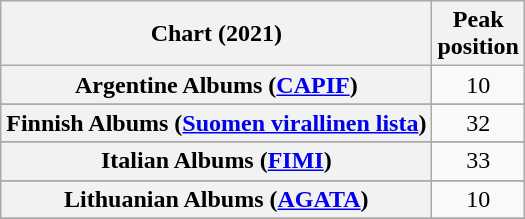<table class="wikitable sortable plainrowheaders" style="text-align:center">
<tr>
<th scope="col">Chart (2021)</th>
<th scope="col">Peak<br>position</th>
</tr>
<tr>
<th scope="row">Argentine Albums (<a href='#'>CAPIF</a>)</th>
<td>10</td>
</tr>
<tr>
</tr>
<tr>
</tr>
<tr>
</tr>
<tr>
</tr>
<tr>
</tr>
<tr>
<th scope="row">Finnish Albums (<a href='#'>Suomen virallinen lista</a>)</th>
<td>32</td>
</tr>
<tr>
</tr>
<tr>
</tr>
<tr>
</tr>
<tr>
<th scope="row">Italian Albums (<a href='#'>FIMI</a>)</th>
<td>33</td>
</tr>
<tr>
</tr>
<tr>
<th scope="row">Lithuanian Albums (<a href='#'>AGATA</a>)</th>
<td>10</td>
</tr>
<tr>
</tr>
<tr>
</tr>
<tr>
</tr>
<tr>
</tr>
<tr>
</tr>
<tr>
</tr>
<tr>
</tr>
<tr>
</tr>
</table>
